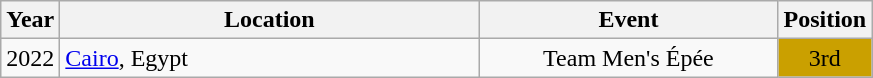<table class="wikitable" style="text-align:center;">
<tr>
<th>Year</th>
<th style="width:17em">Location</th>
<th style="width:12em">Event</th>
<th>Position</th>
</tr>
<tr>
<td>2022</td>
<td rowspan="1" align="left"> <a href='#'>Cairo</a>, Egypt</td>
<td>Team Men's Épée</td>
<td bgcolor="caramel">3rd</td>
</tr>
</table>
